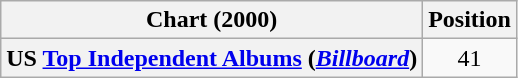<table class="wikitable sortable plainrowheaders">
<tr>
<th scope="col">Chart (2000)</th>
<th scope="col">Position</th>
</tr>
<tr>
<th scope="row">US <a href='#'>Top Independent Albums</a> (<em><a href='#'>Billboard</a></em>)</th>
<td style="text-align:center;">41</td>
</tr>
</table>
